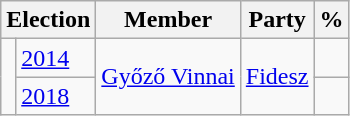<table class=wikitable>
<tr>
<th colspan=2>Election</th>
<th>Member</th>
<th>Party</th>
<th>%</th>
</tr>
<tr>
<td rowspan=2 bgcolor=></td>
<td><a href='#'>2014</a></td>
<td rowspan=2><a href='#'>Győző Vinnai</a></td>
<td rowspan=2><a href='#'>Fidesz</a></td>
<td align=right></td>
</tr>
<tr>
<td><a href='#'>2018</a></td>
<td align=right></td>
</tr>
</table>
